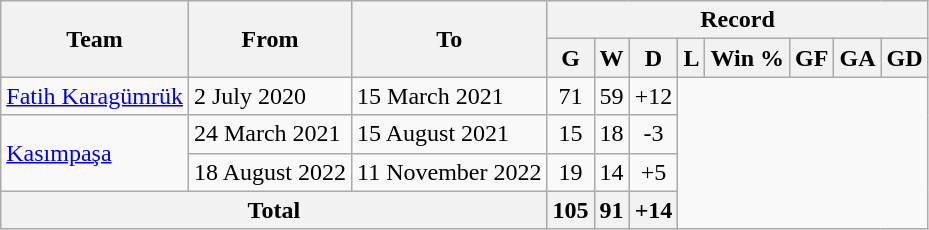<table class="wikitable" style="text-align: center">
<tr>
<th rowspan=2>Team</th>
<th rowspan=2>From</th>
<th rowspan=2>To</th>
<th colspan=8>Record</th>
</tr>
<tr>
<th>G</th>
<th>W</th>
<th>D</th>
<th>L</th>
<th>Win %</th>
<th>GF</th>
<th>GA</th>
<th>GD</th>
</tr>
<tr>
<td rowspan="1" align="left"> <a href='#'>Fatih Karagümrük</a></td>
<td rowspan="1" align="left">2 July 2020</td>
<td rowspan="1" align="left">15 March 2021<br></td>
<td align="center">71</td>
<td align="center">59</td>
<td align="center">+12</td>
</tr>
<tr>
<td rowspan="2" align="left"> <a href='#'>Kasımpaşa</a></td>
<td rowspan="1" align="left">24 March 2021</td>
<td rowspan="1" align="left">15 August 2021<br></td>
<td align="center">15</td>
<td align="center">18</td>
<td align="center">-3</td>
</tr>
<tr>
<td rowspan="1" align="left">18 August 2022</td>
<td rowspan="1" align="left">11 November 2022<br></td>
<td align="center">19</td>
<td align="center">14</td>
<td align="center">+5</td>
</tr>
<tr>
<th colspan="3">Total<br></th>
<th align="center">105</th>
<th align="center">91</th>
<th align="center">+14</th>
</tr>
</table>
